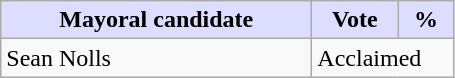<table class="wikitable">
<tr>
<th style="background:#ddf; width:200px;">Mayoral candidate</th>
<th style="background:#ddf; width:50px;">Vote</th>
<th style="background:#ddf; width:30px;">%</th>
</tr>
<tr>
<td>Sean Nolls</td>
<td colspan="2">Acclaimed</td>
</tr>
</table>
